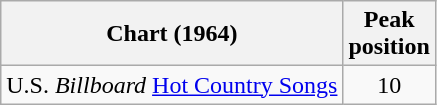<table class="wikitable sortable">
<tr>
<th align="center">Chart (1964)</th>
<th align="center">Peak<br>position</th>
</tr>
<tr>
<td align="left">U.S. <em>Billboard</em> <a href='#'>Hot Country Songs</a></td>
<td align="center">10</td>
</tr>
</table>
